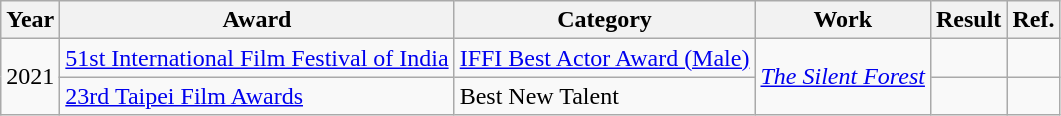<table class="wikitable plainrowheaders">
<tr>
<th>Year</th>
<th>Award</th>
<th>Category</th>
<th>Work</th>
<th>Result</th>
<th>Ref.</th>
</tr>
<tr>
<td rowspan="2">2021</td>
<td><a href='#'>51st International Film Festival of India</a></td>
<td><a href='#'>IFFI Best Actor Award (Male)</a></td>
<td rowspan="2"><em><a href='#'>The Silent Forest</a></em></td>
<td></td>
<td></td>
</tr>
<tr>
<td><a href='#'>23rd Taipei Film Awards</a></td>
<td>Best New Talent</td>
<td></td>
<td></td>
</tr>
</table>
